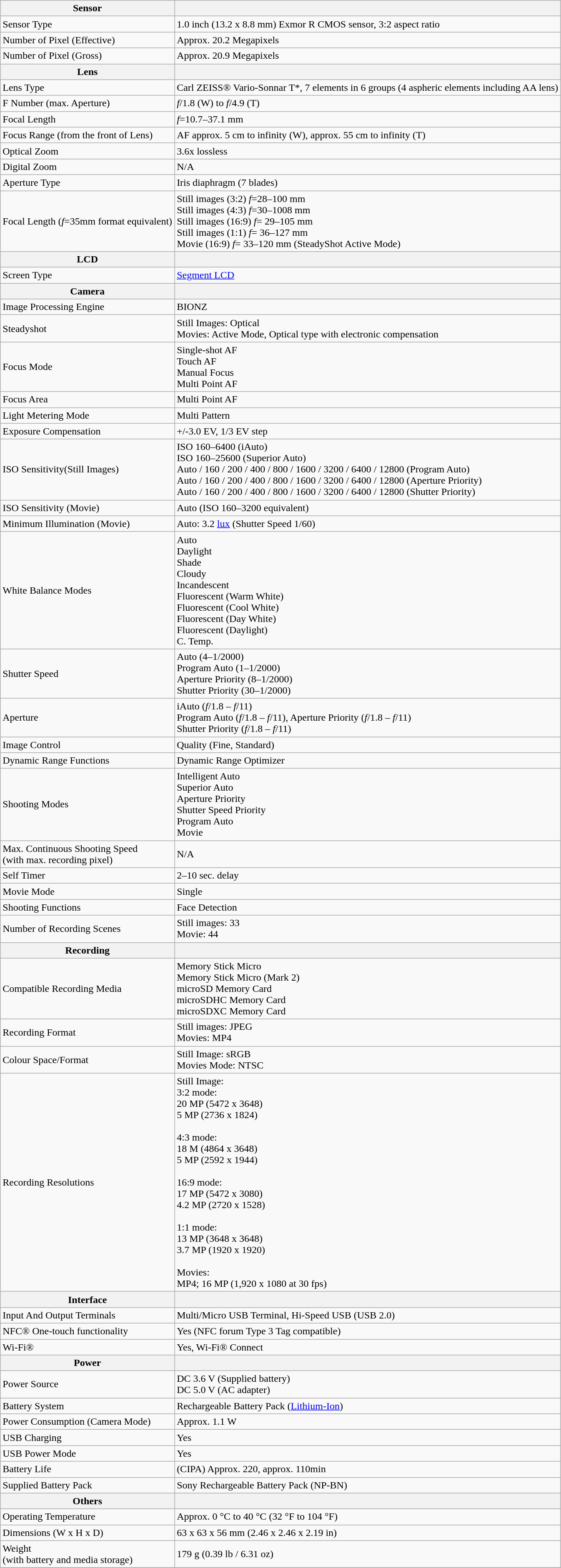<table class="wikitable">
<tr>
<th>Sensor</th>
<th></th>
</tr>
<tr>
<td>Sensor Type</td>
<td>1.0 inch (13.2 x 8.8 mm) Exmor R CMOS sensor, 3:2 aspect ratio</td>
</tr>
<tr>
<td>Number of Pixel (Effective)</td>
<td>Approx. 20.2 Megapixels</td>
</tr>
<tr>
<td>Number of Pixel (Gross)</td>
<td>Approx. 20.9 Megapixels</td>
</tr>
<tr>
<th>Lens</th>
<th></th>
</tr>
<tr>
<td>Lens Type</td>
<td>Carl ZEISS® Vario-Sonnar T*, 7 elements in 6 groups (4 aspheric elements including AA lens)</td>
</tr>
<tr>
<td>F Number (max. Aperture)</td>
<td><em>f</em>/1.8 (W) to <em>f</em>/4.9 (T)</td>
</tr>
<tr>
<td>Focal Length</td>
<td><em>f</em>=10.7–37.1 mm</td>
</tr>
<tr>
<td>Focus Range (from the front of Lens)</td>
<td>AF approx. 5 cm to infinity (W), approx. 55 cm to infinity (T)</td>
</tr>
<tr>
<td>Optical Zoom</td>
<td>3.6x lossless</td>
</tr>
<tr>
<td>Digital Zoom</td>
<td>N/A</td>
</tr>
<tr>
<td>Aperture Type</td>
<td>Iris diaphragm (7 blades)</td>
</tr>
<tr>
<td>Focal Length (<em>f</em>=35mm format equivalent)</td>
<td>Still images (3:2) <em>f</em>=28–100 mm<br>Still images (4:3) <em>f</em>=30–1008 mm<br>Still images (16:9) <em>f</em>= 29–105 mm<br>Still images (1:1) <em>f</em>= 36–127 mm<br>Movie (16:9) <em>f</em>= 33–120 mm (SteadyShot Active Mode)</td>
</tr>
<tr>
<th>LCD</th>
<th></th>
</tr>
<tr>
<td>Screen Type</td>
<td><a href='#'>Segment LCD</a></td>
</tr>
<tr>
<th>Camera</th>
<th></th>
</tr>
<tr>
<td>Image Processing Engine</td>
<td>BIONZ</td>
</tr>
<tr>
<td>Steadyshot</td>
<td>Still Images: Optical<br>Movies: Active Mode, Optical type with electronic compensation</td>
</tr>
<tr>
<td>Focus Mode</td>
<td>Single-shot AF<br>Touch AF<br>Manual Focus<br>Multi Point AF</td>
</tr>
<tr>
<td>Focus Area</td>
<td>Multi Point AF</td>
</tr>
<tr>
<td>Light Metering Mode</td>
<td>Multi Pattern</td>
</tr>
<tr>
<td>Exposure Compensation</td>
<td>+/-3.0 EV, 1/3 EV step</td>
</tr>
<tr>
<td>ISO Sensitivity(Still Images)</td>
<td>ISO 160–6400 (iAuto)<br>ISO 160–25600 (Superior Auto)<br>Auto / 160 / 200 / 400 / 800 / 1600 / 3200 / 6400 / 12800 (Program Auto)<br>Auto / 160 / 200 / 400 / 800 / 1600 / 3200 / 6400 / 12800 (Aperture Priority)<br>Auto / 160 / 200 / 400 / 800 / 1600 / 3200 / 6400 / 12800 (Shutter Priority)</td>
</tr>
<tr>
<td>ISO Sensitivity (Movie)</td>
<td>Auto (ISO 160–3200 equivalent)</td>
</tr>
<tr>
<td>Minimum Illumination (Movie)</td>
<td>Auto: 3.2 <a href='#'>lux</a> (Shutter Speed 1/60)</td>
</tr>
<tr>
<td>White Balance Modes</td>
<td>Auto<br>Daylight<br>Shade<br>Cloudy<br>Incandescent<br>Fluorescent (Warm White)<br>Fluorescent (Cool White)<br>Fluorescent (Day White)<br>Fluorescent (Daylight)<br>C. Temp.</td>
</tr>
<tr>
<td>Shutter Speed</td>
<td>Auto (4–1/2000)<br>Program Auto (1–1/2000)<br>Aperture Priority (8–1/2000)<br>Shutter Priority (30–1/2000)</td>
</tr>
<tr>
<td>Aperture</td>
<td>iAuto (<em>f</em>/1.8 – <em>f</em>/11)<br>Program Auto (<em>f</em>/1.8 – <em>f</em>/11), Aperture Priority (<em>f</em>/1.8 – <em>f</em>/11)<br>Shutter Priority (<em>f</em>/1.8 – <em>f</em>/11)</td>
</tr>
<tr>
<td>Image Control</td>
<td>Quality (Fine, Standard)</td>
</tr>
<tr>
<td>Dynamic Range Functions</td>
<td>Dynamic Range Optimizer</td>
</tr>
<tr>
<td>Shooting Modes</td>
<td>Intelligent Auto<br>Superior Auto<br>Aperture Priority<br>Shutter Speed Priority<br>Program Auto<br>Movie</td>
</tr>
<tr>
<td>Max. Continuous Shooting Speed<br>(with max. recording pixel)</td>
<td>N/A</td>
</tr>
<tr>
<td>Self Timer</td>
<td>2–10 sec. delay</td>
</tr>
<tr>
<td>Movie Mode</td>
<td>Single</td>
</tr>
<tr>
<td>Shooting Functions</td>
<td>Face Detection</td>
</tr>
<tr>
<td>Number of Recording Scenes</td>
<td>Still images: 33<br>Movie: 44</td>
</tr>
<tr>
<th>Recording</th>
<th></th>
</tr>
<tr>
<td>Compatible Recording Media</td>
<td>Memory Stick Micro<br>Memory Stick Micro (Mark 2)<br>microSD Memory Card<br>microSDHC Memory Card<br>microSDXC Memory Card</td>
</tr>
<tr>
<td>Recording Format</td>
<td>Still images: JPEG<br>Movies: MP4</td>
</tr>
<tr>
<td>Colour Space/Format</td>
<td>Still Image: sRGB<br>Movies Mode: NTSC</td>
</tr>
<tr>
<td>Recording Resolutions</td>
<td>Still Image:<br>3:2 mode:<br>20 MP (5472 x 3648)<br>5 MP (2736 x 1824)<br><br>4:3 mode:<br>18 M (4864 x 3648)<br>5 MP (2592 x 1944)<br><br>16:9 mode:<br>17 MP (5472 x 3080)<br>4.2 MP (2720 x 1528)<br><br>1:1 mode:<br>13 MP (3648 x 3648)<br>3.7 MP (1920 x 1920)<br><br>Movies:<br>MP4; 16 MP (1,920 x 1080 at 30 fps)</td>
</tr>
<tr>
<th>Interface</th>
<th></th>
</tr>
<tr>
<td>Input And Output Terminals</td>
<td>Multi/Micro USB Terminal, Hi-Speed USB (USB 2.0)</td>
</tr>
<tr>
<td>NFC® One-touch functionality</td>
<td>Yes (NFC forum Type 3 Tag compatible)</td>
</tr>
<tr>
<td>Wi-Fi®</td>
<td>Yes, Wi-Fi® Connect</td>
</tr>
<tr>
<th>Power</th>
<th></th>
</tr>
<tr>
<td>Power Source</td>
<td>DC 3.6 V (Supplied battery)<br>DC 5.0 V (AC adapter)</td>
</tr>
<tr>
<td>Battery System</td>
<td>Rechargeable Battery Pack (<a href='#'>Lithium-Ion</a>)</td>
</tr>
<tr>
<td>Power Consumption (Camera Mode)</td>
<td>Approx. 1.1 W</td>
</tr>
<tr>
<td>USB Charging</td>
<td>Yes</td>
</tr>
<tr>
<td>USB Power Mode</td>
<td>Yes</td>
</tr>
<tr>
<td>Battery Life</td>
<td>(CIPA) Approx. 220, approx. 110min</td>
</tr>
<tr>
<td>Supplied Battery Pack</td>
<td>Sony Rechargeable Battery Pack (NP-BN)</td>
</tr>
<tr>
<th>Others</th>
<th></th>
</tr>
<tr>
<td>Operating Temperature</td>
<td>Approx. 0 °C to 40 °C (32 °F to 104 °F)</td>
</tr>
<tr>
<td>Dimensions (W x H x D)</td>
<td>63 x 63 x 56 mm (2.46 x 2.46 x 2.19 in)</td>
</tr>
<tr>
<td>Weight<br>(with battery and media storage)</td>
<td>179 g (0.39 lb / 6.31 oz)</td>
</tr>
<tr>
</tr>
</table>
